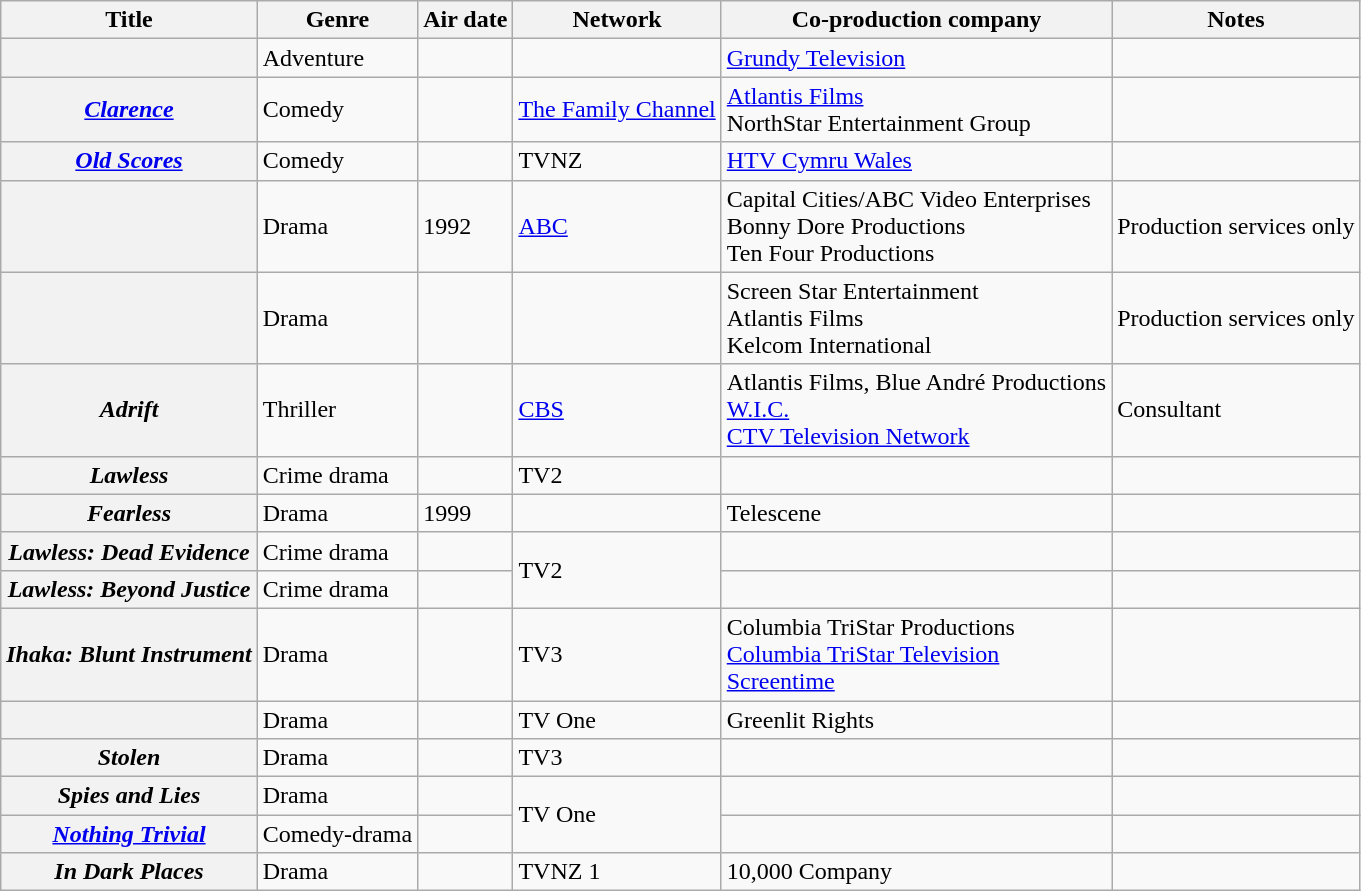<table class="wikitable sortable plainrowheaders">
<tr>
<th>Title</th>
<th>Genre</th>
<th>Air date</th>
<th>Network</th>
<th>Co-production company</th>
<th class="unsortable">Notes</th>
</tr>
<tr>
<th scope="row"><em></em></th>
<td>Adventure</td>
<td></td>
<td></td>
<td><a href='#'>Grundy Television</a></td>
<td></td>
</tr>
<tr>
<th scope="row"><em><a href='#'>Clarence</a></em></th>
<td>Comedy</td>
<td></td>
<td><a href='#'>The Family Channel</a></td>
<td><a href='#'>Atlantis Films</a><br>NorthStar Entertainment Group</td>
<td></td>
</tr>
<tr>
<th scope="row"><em><a href='#'>Old Scores</a></em></th>
<td>Comedy</td>
<td></td>
<td>TVNZ</td>
<td><a href='#'>HTV Cymru Wales</a></td>
<td></td>
</tr>
<tr>
<th scope="row"><em></em></th>
<td>Drama</td>
<td>1992</td>
<td><a href='#'>ABC</a></td>
<td>Capital Cities/ABC Video Enterprises<br>Bonny Dore Productions<br>Ten Four Productions</td>
<td>Production services only</td>
</tr>
<tr>
<th scope="row"><em></em></th>
<td>Drama</td>
<td></td>
<td></td>
<td>Screen Star Entertainment<br>Atlantis Films<br>Kelcom International</td>
<td>Production services only</td>
</tr>
<tr>
<th scope="row"><em>Adrift</em></th>
<td>Thriller</td>
<td></td>
<td><a href='#'>CBS</a></td>
<td>Atlantis Films, Blue André Productions<br><a href='#'>W.I.C.</a><br><a href='#'>CTV Television Network</a></td>
<td>Consultant</td>
</tr>
<tr>
<th scope="row"><em>Lawless</em></th>
<td>Crime drama</td>
<td></td>
<td>TV2</td>
<td></td>
<td></td>
</tr>
<tr>
<th scope="row"><em>Fearless</em></th>
<td>Drama</td>
<td>1999</td>
<td></td>
<td>Telescene</td>
<td></td>
</tr>
<tr>
<th scope="row"><em>Lawless: Dead Evidence</em></th>
<td>Crime drama</td>
<td></td>
<td rowspan="2">TV2</td>
<td></td>
<td></td>
</tr>
<tr>
<th scope="row"><em>Lawless: Beyond Justice</em></th>
<td>Crime drama</td>
<td></td>
<td></td>
<td></td>
</tr>
<tr>
<th scope="row"><em>Ihaka: Blunt Instrument</em></th>
<td>Drama</td>
<td></td>
<td>TV3</td>
<td>Columbia TriStar Productions<br><a href='#'>Columbia TriStar Television</a><br><a href='#'>Screentime</a></td>
<td></td>
</tr>
<tr>
<th scope="row"><em></em></th>
<td>Drama</td>
<td></td>
<td>TV One</td>
<td>Greenlit Rights</td>
<td></td>
</tr>
<tr>
<th scope="row"><em>Stolen</em></th>
<td>Drama</td>
<td></td>
<td>TV3</td>
<td></td>
<td></td>
</tr>
<tr>
<th scope="row"><em>Spies and Lies</em></th>
<td>Drama</td>
<td></td>
<td rowspan="2">TV One</td>
<td></td>
<td></td>
</tr>
<tr>
<th scope="row"><em><a href='#'>Nothing Trivial</a></em></th>
<td>Comedy-drama</td>
<td></td>
<td></td>
<td></td>
</tr>
<tr>
<th scope="row"><em>In Dark Places</em></th>
<td>Drama</td>
<td></td>
<td>TVNZ 1</td>
<td>10,000 Company</td>
<td></td>
</tr>
</table>
